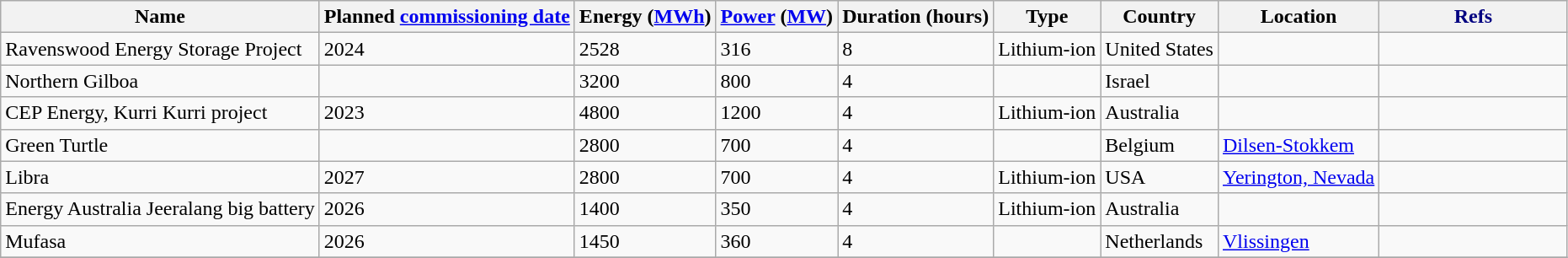<table class="wikitable sortable">
<tr>
<th>Name</th>
<th>Planned <a href='#'>commissioning date</a></th>
<th data-sort-type=numeric>Energy (<a href='#'>MWh</a>)</th>
<th data-sort-type=numeric><a href='#'>Power</a> (<a href='#'>MW</a>)</th>
<th data-sort-type=numeric>Duration (hours) </th>
<th>Type</th>
<th>Country</th>
<th>Location</th>
<th style="background: #f2f2f2; color: #000080" height="17" width="12%" class="unsortable">Refs</th>
</tr>
<tr>
<td>Ravenswood Energy Storage Project</td>
<td>2024</td>
<td>2528</td>
<td>316</td>
<td>8</td>
<td>Lithium-ion</td>
<td>United States</td>
<td></td>
<td></td>
</tr>
<tr>
<td>Northern Gilboa</td>
<td></td>
<td>3200</td>
<td>800</td>
<td>4</td>
<td></td>
<td>Israel</td>
<td></td>
<td></td>
</tr>
<tr>
<td>CEP Energy, Kurri Kurri project</td>
<td>2023</td>
<td>4800</td>
<td>1200</td>
<td>4</td>
<td>Lithium-ion</td>
<td>Australia</td>
<td></td>
<td></td>
</tr>
<tr>
<td>Green Turtle</td>
<td></td>
<td>2800</td>
<td>700</td>
<td>4</td>
<td></td>
<td>Belgium</td>
<td><a href='#'>Dilsen-Stokkem</a></td>
<td></td>
</tr>
<tr>
<td>Libra</td>
<td>2027</td>
<td>2800</td>
<td>700</td>
<td>4</td>
<td>Lithium-ion</td>
<td>USA</td>
<td><a href='#'>Yerington, Nevada</a></td>
<td></td>
</tr>
<tr>
<td>Energy Australia Jeeralang big battery</td>
<td>2026</td>
<td>1400</td>
<td>350</td>
<td>4</td>
<td>Lithium-ion</td>
<td>Australia</td>
<td></td>
<td></td>
</tr>
<tr>
<td>Mufasa</td>
<td>2026</td>
<td>1450</td>
<td>360</td>
<td>4</td>
<td></td>
<td>Netherlands</td>
<td><a href='#'>Vlissingen</a></td>
<td></td>
</tr>
<tr>
</tr>
</table>
